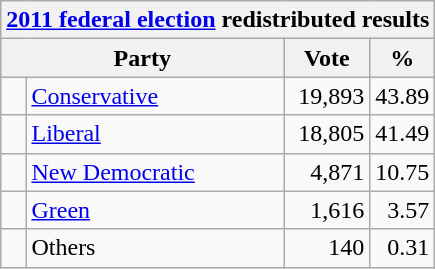<table class="wikitable">
<tr>
<th colspan="4"><a href='#'>2011 federal election</a> redistributed results</th>
</tr>
<tr>
<th bgcolor="#DDDDFF" width="130px" colspan="2">Party</th>
<th bgcolor="#DDDDFF" width="50px">Vote</th>
<th bgcolor="#DDDDFF" width="30px">%</th>
</tr>
<tr>
<td> </td>
<td><a href='#'>Conservative</a></td>
<td align=right>19,893</td>
<td align=right>43.89</td>
</tr>
<tr>
<td> </td>
<td><a href='#'>Liberal</a></td>
<td align=right>18,805</td>
<td align=right>41.49</td>
</tr>
<tr>
<td> </td>
<td><a href='#'>New Democratic</a></td>
<td align=right>4,871</td>
<td align=right>10.75</td>
</tr>
<tr>
<td> </td>
<td><a href='#'>Green</a></td>
<td align=right>1,616</td>
<td align=right>3.57</td>
</tr>
<tr>
<td> </td>
<td>Others</td>
<td align=right>140</td>
<td align=right>0.31</td>
</tr>
</table>
